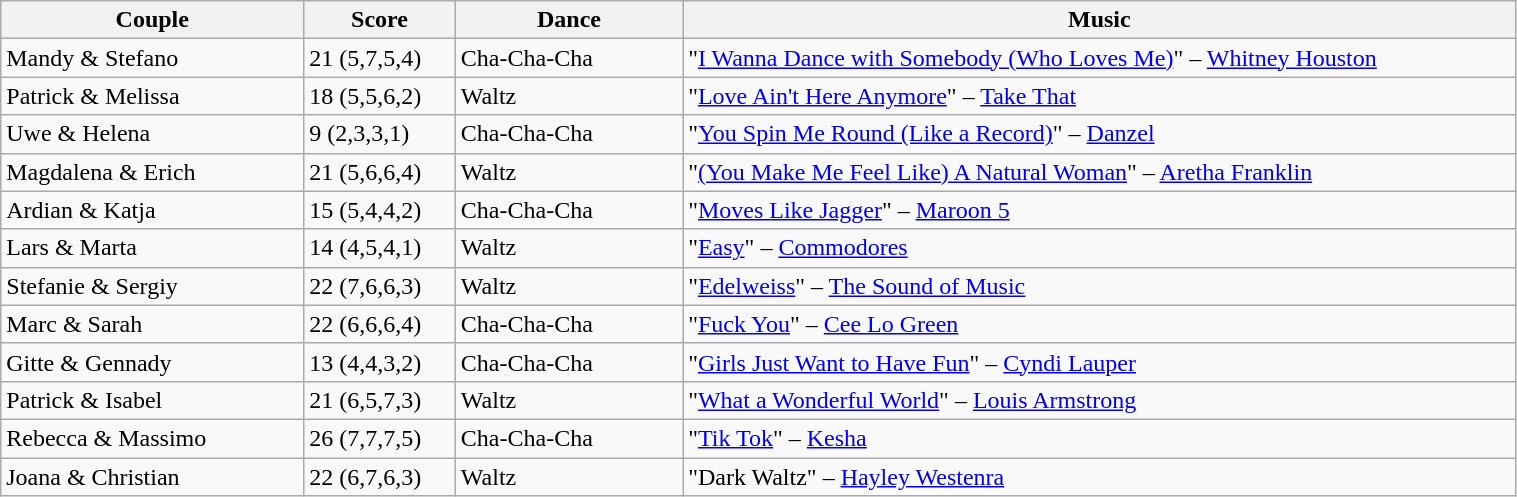<table class="wikitable" width="80%">
<tr>
<th style="width:20%;">Couple</th>
<th style="width:10%;">Score</th>
<th style="width:15%;">Dance</th>
<th style="width:60%;">Music</th>
</tr>
<tr>
<td>Mandy & Stefano</td>
<td>21 (5,7,5,4)</td>
<td>Cha-Cha-Cha</td>
<td>"<a href='#'>I Wanna Dance with Somebody (Who Loves Me)</a>" – <a href='#'>Whitney Houston</a></td>
</tr>
<tr>
<td>Patrick & Melissa</td>
<td>18 (5,5,6,2)</td>
<td>Waltz</td>
<td>"<a href='#'>Love Ain't Here Anymore</a>" – <a href='#'>Take That</a></td>
</tr>
<tr>
<td>Uwe & Helena</td>
<td>9 (2,3,3,1)</td>
<td>Cha-Cha-Cha</td>
<td>"<a href='#'>You Spin Me Round (Like a Record)</a>" – <a href='#'>Danzel</a></td>
</tr>
<tr>
<td>Magdalena & Erich</td>
<td>21 (5,6,6,4)</td>
<td>Waltz</td>
<td>"<a href='#'>(You Make Me Feel Like) A Natural Woman</a>" – <a href='#'>Aretha Franklin</a></td>
</tr>
<tr>
<td>Ardian & Katja</td>
<td>15 (5,4,4,2)</td>
<td>Cha-Cha-Cha</td>
<td>"<a href='#'>Moves Like Jagger</a>" – <a href='#'>Maroon 5</a></td>
</tr>
<tr>
<td>Lars & Marta</td>
<td>14 (4,5,4,1)</td>
<td>Waltz</td>
<td>"<a href='#'>Easy</a>" – <a href='#'>Commodores</a></td>
</tr>
<tr>
<td>Stefanie & Sergiy</td>
<td>22 (7,6,6,3)</td>
<td>Waltz</td>
<td>"<a href='#'>Edelweiss</a>" – <a href='#'>The Sound of Music</a></td>
</tr>
<tr>
<td>Marc & Sarah</td>
<td>22 (6,6,6,4)</td>
<td>Cha-Cha-Cha</td>
<td>"<a href='#'>Fuck You</a>" – <a href='#'>Cee Lo Green</a></td>
</tr>
<tr>
<td>Gitte & Gennady</td>
<td>13 (4,4,3,2)</td>
<td>Cha-Cha-Cha</td>
<td>"<a href='#'>Girls Just Want to Have Fun</a>" – <a href='#'>Cyndi Lauper</a></td>
</tr>
<tr>
<td>Patrick & Isabel</td>
<td>21 (6,5,7,3)</td>
<td>Waltz</td>
<td>"<a href='#'>What a Wonderful World</a>" – <a href='#'>Louis Armstrong</a></td>
</tr>
<tr>
<td>Rebecca & Massimo</td>
<td>26 (7,7,7,5)</td>
<td>Cha-Cha-Cha</td>
<td>"<a href='#'>Tik Tok</a>" – <a href='#'>Kesha</a></td>
</tr>
<tr>
<td>Joana & Christian</td>
<td>22 (6,7,6,3)</td>
<td>Waltz</td>
<td>"Dark Waltz" – <a href='#'>Hayley Westenra</a></td>
</tr>
</table>
